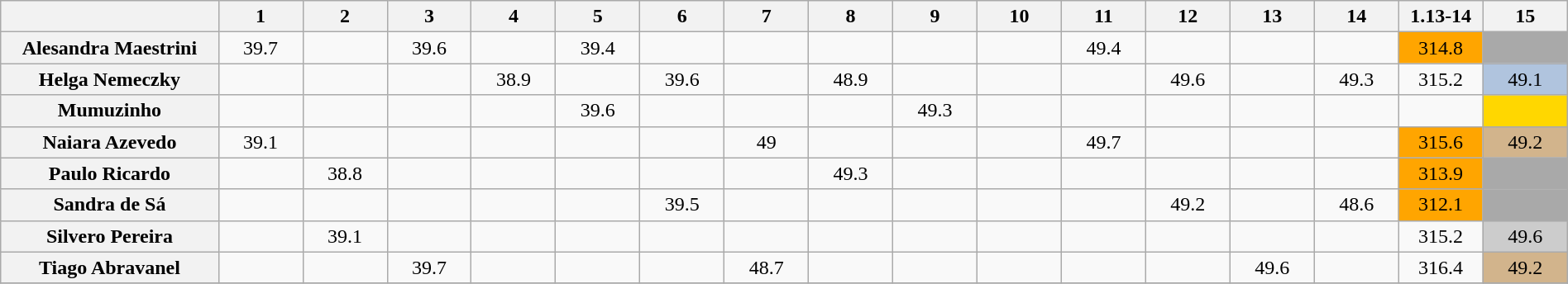<table class="wikitable sortable"  style="margin:auto; text-align:center; white-space:nowrap; width:100%;">
<tr>
<th scope="col" width="95"></th>
<th scope="col" width="50">1</th>
<th scope="col" width="50">2</th>
<th scope="col" width="50">3</th>
<th scope="col" width="50">4</th>
<th scope="col" width="50">5</th>
<th scope="col" width="50">6</th>
<th scope="col" width="50">7</th>
<th scope="col" width="50">8</th>
<th scope="col" width="50">9</th>
<th scope="col" width="50">10</th>
<th scope="col" width="50">11</th>
<th scope="col" width="50">12</th>
<th scope="col" width="50">13</th>
<th scope="col" width="50">14</th>
<th scope="col" width="50">1.13-14</th>
<th scope="col" width="50">15</th>
</tr>
<tr>
<th scope="row">Alesandra Maestrini</th>
<td>39.7</td>
<td></td>
<td>39.6</td>
<td></td>
<td>39.4</td>
<td></td>
<td><em></em></td>
<td></td>
<td></td>
<td></td>
<td>49.4</td>
<td></td>
<td></td>
<td></td>
<td bgcolor="FFA500">314.8</td>
<td bgcolor="A9A9A9" rowspan=1></td>
</tr>
<tr>
<th scope="row">Helga Nemeczky</th>
<td></td>
<td></td>
<td></td>
<td>38.9</td>
<td></td>
<td>39.6</td>
<td></td>
<td>48.9</td>
<td></td>
<td></td>
<td></td>
<td>49.6</td>
<td></td>
<td>49.3</td>
<td>315.2</td>
<td bgcolor="B0C4DE">49.1</td>
</tr>
<tr>
<th scope="row">Mumuzinho</th>
<td><em></em></td>
<td></td>
<td><em></em></td>
<td></td>
<td>39.6</td>
<td></td>
<td></td>
<td></td>
<td>49.3</td>
<td></td>
<td></td>
<td></td>
<td></td>
<td></td>
<td></td>
<td bgcolor="FFD700"></td>
</tr>
<tr>
<th scope="row">Naiara Azevedo</th>
<td>39.1</td>
<td></td>
<td></td>
<td></td>
<td><em></em></td>
<td></td>
<td>49</td>
<td></td>
<td></td>
<td></td>
<td>49.7</td>
<td></td>
<td><em></em></td>
<td></td>
<td bgcolor="FFA500">315.6</td>
<td bgcolor="D2B48C" rowspan=1>49.2</td>
</tr>
<tr>
<th scope="row">Paulo Ricardo</th>
<td></td>
<td>38.8</td>
<td></td>
<td><em></em></td>
<td></td>
<td></td>
<td></td>
<td>49.3</td>
<td></td>
<td><em></em></td>
<td></td>
<td><em></em></td>
<td></td>
<td></td>
<td bgcolor="FFA500">313.9</td>
<td bgcolor="A9A9A9" rowspan=1></td>
</tr>
<tr>
<th scope="row">Sandra de Sá</th>
<td></td>
<td><em></em></td>
<td></td>
<td></td>
<td></td>
<td>39.5</td>
<td></td>
<td><em></em></td>
<td></td>
<td><em></em></td>
<td></td>
<td>49.2</td>
<td></td>
<td>48.6</td>
<td bgcolor="FFA500">312.1</td>
<td bgcolor="A9A9A9" rowspan=1></td>
</tr>
<tr>
<th scope="row">Silvero Pereira</th>
<td></td>
<td>39.1</td>
<td></td>
<td></td>
<td></td>
<td><em></em></td>
<td></td>
<td></td>
<td></td>
<td></td>
<td></td>
<td></td>
<td></td>
<td></td>
<td>315.2</td>
<td bgcolor="CCCCCC">49.6</td>
</tr>
<tr>
<th scope="row">Tiago Abravanel</th>
<td></td>
<td></td>
<td>39.7</td>
<td></td>
<td></td>
<td></td>
<td>48.7</td>
<td></td>
<td></td>
<td></td>
<td><em></em></td>
<td></td>
<td>49.6</td>
<td></td>
<td>316.4</td>
<td bgcolor="D2B48C" rowspan=1>49.2</td>
</tr>
<tr>
</tr>
</table>
